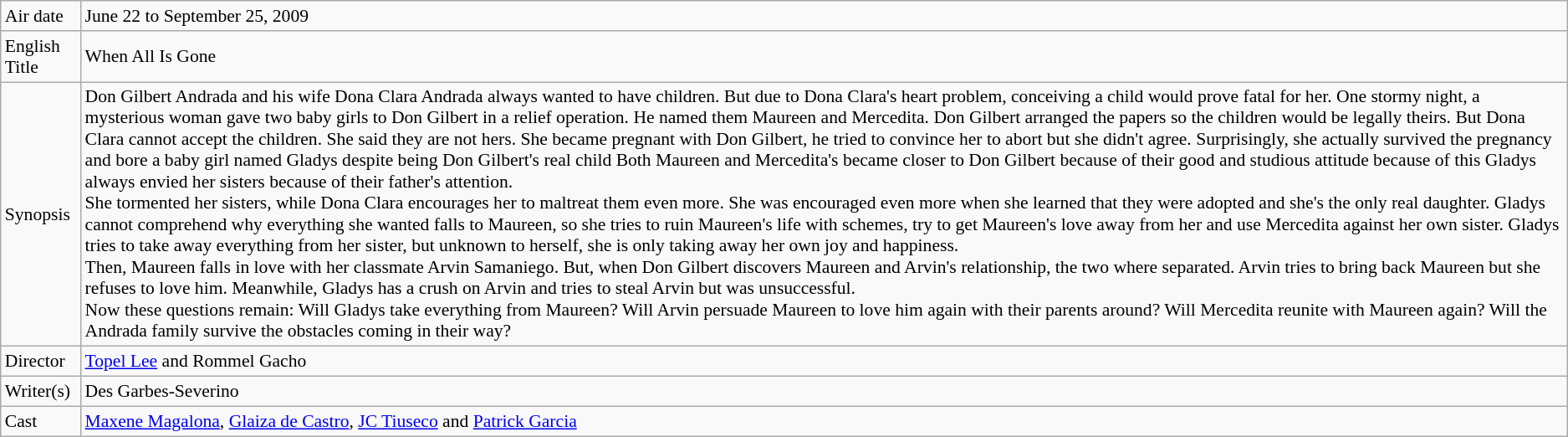<table class="wikitable" style="font-size:90%;">
<tr>
<td>Air date</td>
<td>June 22 to September 25, 2009</td>
</tr>
<tr>
<td>English Title</td>
<td>When All Is Gone</td>
</tr>
<tr>
<td>Synopsis</td>
<td>Don Gilbert Andrada and his wife Dona Clara Andrada always wanted to have children. But due to Dona Clara's heart problem, conceiving a child would prove fatal for her. One stormy night, a mysterious woman gave two baby girls to Don Gilbert in a relief operation. He named them Maureen and Mercedita. Don Gilbert arranged the papers so the children would be legally theirs. But Dona Clara cannot accept the children. She said they are not hers. She became pregnant with Don Gilbert, he tried to convince her to abort but she didn't agree. Surprisingly, she actually survived the pregnancy and bore a baby girl named Gladys despite being Don Gilbert's real child Both Maureen and Mercedita's became closer to Don Gilbert because of their good and studious attitude because of this Gladys always envied her sisters because of their father's attention.<br>She tormented her sisters, while Dona Clara encourages her to maltreat them even more. She was encouraged even more when she learned that they were adopted and she's the only real daughter. Gladys cannot comprehend why everything she wanted falls to Maureen, so she tries to ruin Maureen's life with schemes, try to get Maureen's love away from her and use Mercedita against her own sister. Gladys tries to take away everything from her sister, but unknown to herself, she is only taking away her own joy and happiness.<br>Then, Maureen falls in love with her classmate Arvin Samaniego. But, when Don Gilbert discovers Maureen and Arvin's relationship, the two where separated. Arvin tries to bring back Maureen but she refuses to love him. Meanwhile, Gladys has a crush on Arvin and tries to steal Arvin but was unsuccessful.<br>Now these questions remain: Will Gladys take everything from Maureen? Will Arvin persuade Maureen to love him again with their parents around? Will Mercedita reunite with Maureen again? Will the Andrada family survive the obstacles coming in their way?</td>
</tr>
<tr>
<td>Director</td>
<td><a href='#'>Topel Lee</a> and Rommel Gacho</td>
</tr>
<tr>
<td>Writer(s)</td>
<td>Des Garbes-Severino</td>
</tr>
<tr>
<td>Cast</td>
<td><a href='#'>Maxene Magalona</a>, <a href='#'>Glaiza de Castro</a>, <a href='#'>JC Tiuseco</a> and <a href='#'>Patrick Garcia</a></td>
</tr>
</table>
